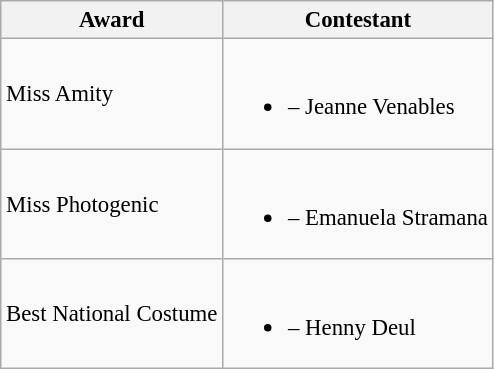<table class="wikitable sortable unsortable" style="font-size: 95%;">
<tr>
<th>Award</th>
<th>Contestant</th>
</tr>
<tr>
<td>Miss Amity</td>
<td><br><ul><li> – Jeanne Venables</li></ul></td>
</tr>
<tr>
<td>Miss Photogenic</td>
<td><br><ul><li> – Emanuela Stramana</li></ul></td>
</tr>
<tr>
<td>Best National Costume</td>
<td><br><ul><li><strong></strong> – Henny Deul</li></ul></td>
</tr>
</table>
